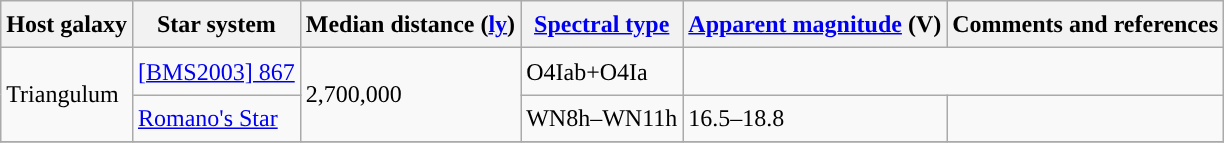<table class="wikitable sortable" style="font-size:1.00em; line-height:1.5em; position:relative;">
<tr>
<th>Host galaxy</th>
<th scope="col">Star system</th>
<th scope="col">Median distance (<a href='#'>ly</a>)</th>
<th scope="col"><a href='#'>Spectral type</a></th>
<th scope="col"><a href='#'>Apparent magnitude</a> (V)</th>
<th scope="col">Comments and references</th>
</tr>
<tr>
<td rowspan="2">Triangulum</td>
<td><a href='#'>[BMS2003] 867</a></td>
<td rowspan="2">2,700,000</td>
<td style="background: ">O4Iab+O4Ia</td>
<td colspan="2"></td>
</tr>
<tr>
<td><a href='#'>Romano's Star</a></td>
<td style="background: ">WN8h–WN11h</td>
<td>16.5–18.8</td>
<td></td>
</tr>
<tr>
</tr>
</table>
